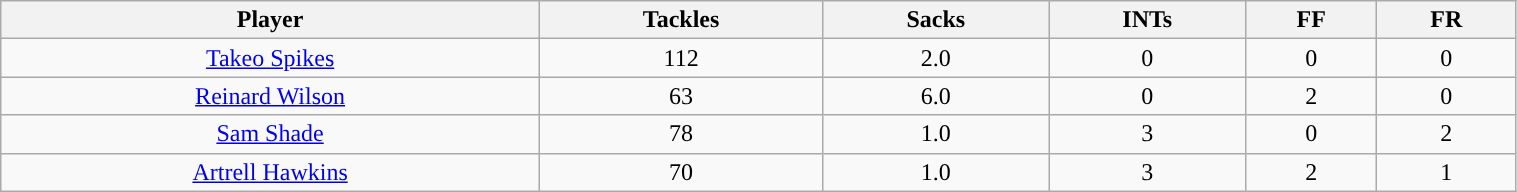<table class="wikitable" width="80%" style="text-align:center">
<tr>
<th>Player</th>
<th>Tackles</th>
<th>Sacks</th>
<th>INTs</th>
<th>FF</th>
<th>FR</th>
</tr>
<tr>
<td><a href='#'>Takeo Spikes</a></td>
<td>112</td>
<td>2.0</td>
<td>0</td>
<td>0</td>
<td>0</td>
</tr>
<tr>
<td><a href='#'>Reinard Wilson</a></td>
<td>63</td>
<td>6.0</td>
<td>0</td>
<td>2</td>
<td>0</td>
</tr>
<tr>
<td><a href='#'>Sam Shade</a></td>
<td>78</td>
<td>1.0</td>
<td>3</td>
<td>0</td>
<td>2</td>
</tr>
<tr>
<td><a href='#'>Artrell Hawkins</a></td>
<td>70</td>
<td>1.0</td>
<td>3</td>
<td>2</td>
<td>1</td>
</tr>
</table>
